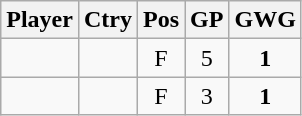<table class= "wikitable sortable">
<tr>
<th>Player</th>
<th>Ctry</th>
<th>Pos</th>
<th>GP</th>
<th>GWG</th>
</tr>
<tr align="center">
<td align="left"></td>
<td></td>
<td>F</td>
<td>5</td>
<td><strong>1</strong></td>
</tr>
<tr align="center">
<td align="left"></td>
<td></td>
<td>F</td>
<td>3</td>
<td><strong>1</strong></td>
</tr>
</table>
